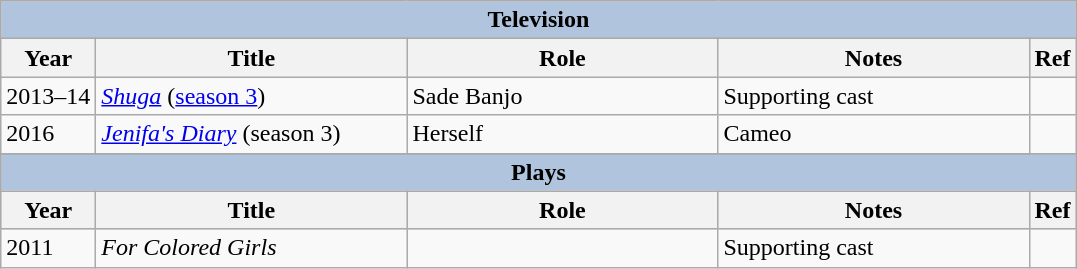<table class="wikitable">
<tr>
<th colspan="5" style="background: LightSteelBlue;">Television</th>
</tr>
<tr>
<th>Year</th>
<th width="200">Title</th>
<th width="200">Role</th>
<th width="200">Notes</th>
<th>Ref</th>
</tr>
<tr>
<td>2013–14</td>
<td><em><a href='#'>Shuga</a></em> (<a href='#'>season 3</a>)</td>
<td>Sade Banjo</td>
<td>Supporting cast</td>
<td></td>
</tr>
<tr>
<td>2016</td>
<td><em><a href='#'>Jenifa's Diary</a></em> (season 3)</td>
<td>Herself</td>
<td>Cameo</td>
</tr>
<tr>
</tr>
<tr style="background:#CCCCC;">
</tr>
<tr style="background:#ccc; text-align:center;">
<th colspan="5" style="background: LightSteelBlue;">Plays</th>
</tr>
<tr style="background:#ccc; text-align:center;">
<th>Year</th>
<th width="200">Title</th>
<th width="200">Role</th>
<th width="200">Notes</th>
<th>Ref</th>
</tr>
<tr>
<td>2011</td>
<td><em>For Colored Girls</em></td>
<td></td>
<td>Supporting cast</td>
<td></td>
</tr>
</table>
